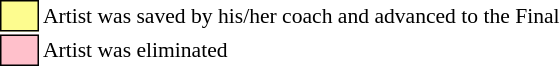<table class="toccolours" style="font-size: 90%; white-space: nowrap;">
<tr>
<td style="background-color:#fdfc8f; border: 1px solid black;">      </td>
<td style="padding-right: 8px">Artist was saved by his/her coach and advanced to the Final</td>
</tr>
<tr>
<td style="background-color:pink; border: 1px solid black">      </td>
<td>Artist was eliminated</td>
</tr>
<tr>
</tr>
</table>
